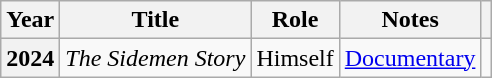<table class="wikitable sortable plainrowheaders">
<tr>
<th scope="col">Year</th>
<th scope="col">Title</th>
<th scope="col">Role</th>
<th class="unsortable" scope="col">Notes</th>
<th class="unsortable" scope="col"></th>
</tr>
<tr>
<th scope="row">2024</th>
<td scope="row"><em>The Sidemen Story</em></td>
<td>Himself</td>
<td><a href='#'>Documentary</a></td>
<td style="text-align:center;"></td>
</tr>
</table>
